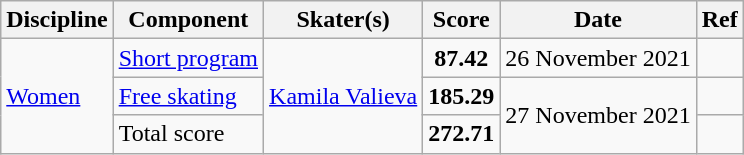<table class="wikitable sortable">
<tr>
<th>Discipline</th>
<th>Component</th>
<th>Skater(s)</th>
<th>Score</th>
<th>Date</th>
<th>Ref</th>
</tr>
<tr>
<td rowspan=3><a href='#'>Women</a></td>
<td><a href='#'>Short program</a></td>
<td rowspan=3> <a href='#'>Kamila Valieva</a></td>
<td align=center><strong>87.42</strong></td>
<td>26 November 2021</td>
<td></td>
</tr>
<tr>
<td><a href='#'>Free skating</a></td>
<td align=center><strong>185.29</strong></td>
<td rowspan=2>27 November 2021</td>
<td></td>
</tr>
<tr>
<td>Total score</td>
<td align=center><strong>272.71</strong></td>
<td></td>
</tr>
</table>
